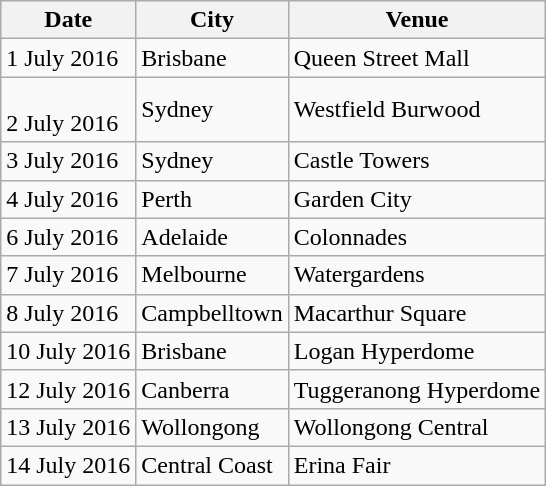<table class="wikitable">
<tr>
<th>Date</th>
<th>City</th>
<th>Venue</th>
</tr>
<tr>
<td>1 July 2016</td>
<td>Brisbane</td>
<td>Queen Street Mall</td>
</tr>
<tr>
<td><br>2 July 2016</td>
<td>Sydney</td>
<td>Westfield Burwood</td>
</tr>
<tr>
<td>3 July 2016</td>
<td>Sydney</td>
<td>Castle Towers</td>
</tr>
<tr>
<td>4 July 2016</td>
<td>Perth</td>
<td>Garden City</td>
</tr>
<tr>
<td>6 July 2016</td>
<td>Adelaide</td>
<td>Colonnades</td>
</tr>
<tr>
<td>7 July 2016</td>
<td>Melbourne</td>
<td>Watergardens</td>
</tr>
<tr>
<td>8 July 2016</td>
<td>Campbelltown</td>
<td>Macarthur Square</td>
</tr>
<tr>
<td>10 July 2016</td>
<td>Brisbane</td>
<td>Logan Hyperdome</td>
</tr>
<tr>
<td>12 July 2016</td>
<td>Canberra</td>
<td>Tuggeranong Hyperdome</td>
</tr>
<tr>
<td>13 July 2016</td>
<td>Wollongong</td>
<td>Wollongong Central</td>
</tr>
<tr>
<td>14 July 2016</td>
<td>Central Coast</td>
<td>Erina Fair</td>
</tr>
</table>
